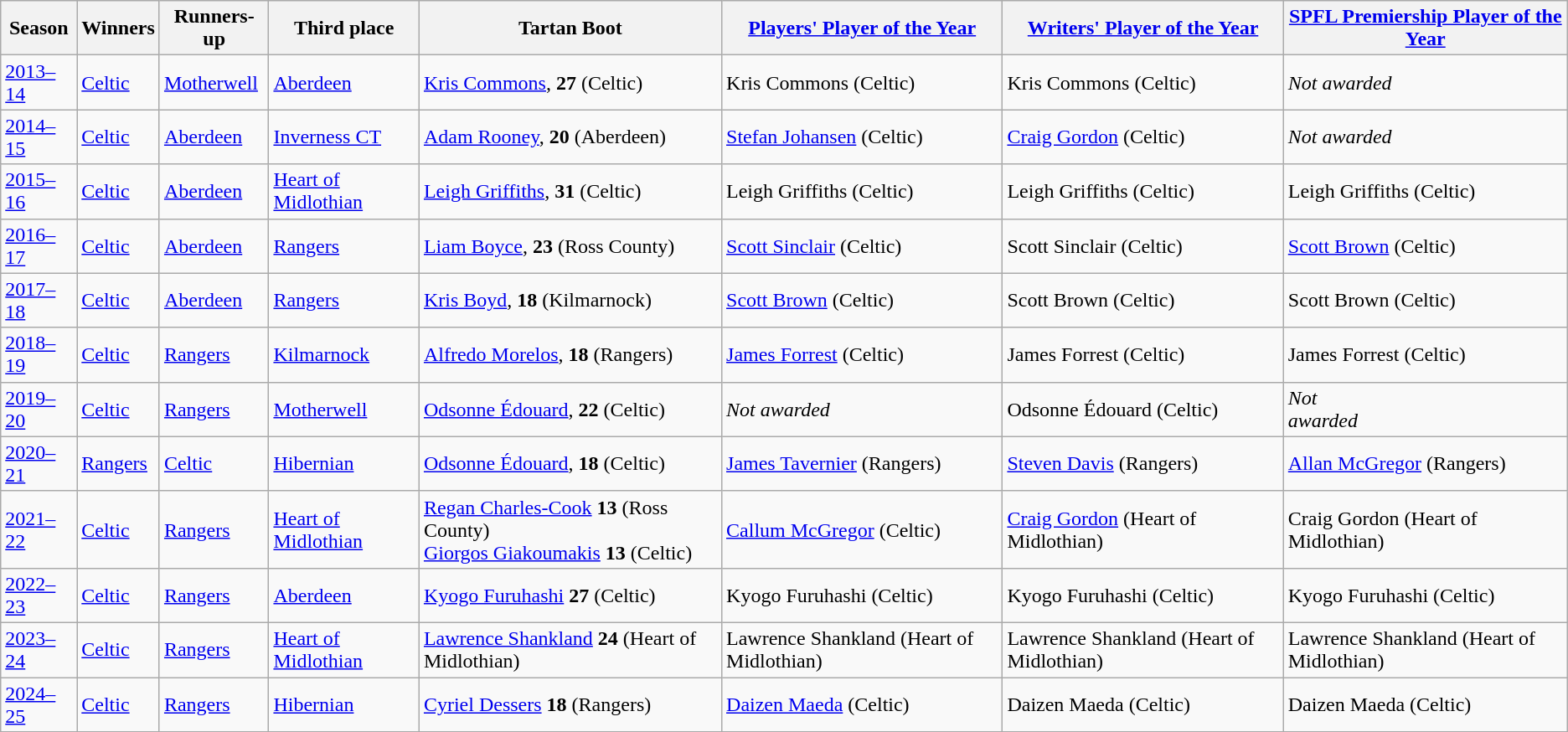<table class="wikitable">
<tr>
<th>Season</th>
<th>Winners</th>
<th>Runners-up</th>
<th>Third place</th>
<th>Tartan Boot</th>
<th><a href='#'>Players' Player of the Year</a></th>
<th><a href='#'>Writers' Player of the Year</a></th>
<th><a href='#'>SPFL Premiership Player of the Year</a></th>
</tr>
<tr>
<td><a href='#'>2013–14</a></td>
<td><a href='#'>Celtic</a></td>
<td><a href='#'>Motherwell</a></td>
<td><a href='#'>Aberdeen</a></td>
<td><a href='#'>Kris Commons</a>, <strong>27</strong> (Celtic)</td>
<td>Kris Commons (Celtic)</td>
<td>Kris Commons (Celtic)</td>
<td><em>Not awarded</em></td>
</tr>
<tr>
<td><a href='#'>2014–15</a></td>
<td><a href='#'>Celtic</a></td>
<td><a href='#'>Aberdeen</a></td>
<td><a href='#'>Inverness CT</a></td>
<td><a href='#'>Adam Rooney</a>, <strong>20</strong> (Aberdeen)</td>
<td><a href='#'>Stefan Johansen</a> (Celtic)</td>
<td><a href='#'>Craig Gordon</a> (Celtic)</td>
<td><em>Not awarded</em></td>
</tr>
<tr>
<td><a href='#'>2015–16</a></td>
<td><a href='#'>Celtic</a></td>
<td><a href='#'>Aberdeen</a></td>
<td><a href='#'>Heart of Midlothian</a></td>
<td><a href='#'>Leigh Griffiths</a>, <strong>31</strong> (Celtic)</td>
<td>Leigh Griffiths (Celtic)</td>
<td>Leigh Griffiths (Celtic)</td>
<td>Leigh Griffiths (Celtic)</td>
</tr>
<tr>
<td><a href='#'>2016–17</a></td>
<td><a href='#'>Celtic</a></td>
<td><a href='#'>Aberdeen</a></td>
<td><a href='#'>Rangers</a></td>
<td><a href='#'>Liam Boyce</a>, <strong>23</strong> (Ross County)</td>
<td><a href='#'>Scott Sinclair</a> (Celtic)</td>
<td>Scott Sinclair (Celtic)</td>
<td><a href='#'>Scott Brown</a> (Celtic)</td>
</tr>
<tr>
<td><a href='#'>2017–18</a></td>
<td><a href='#'>Celtic</a></td>
<td><a href='#'>Aberdeen</a></td>
<td><a href='#'>Rangers</a></td>
<td><a href='#'>Kris Boyd</a>, <strong>18</strong> (Kilmarnock)</td>
<td><a href='#'>Scott Brown</a> (Celtic)</td>
<td>Scott Brown (Celtic)</td>
<td>Scott Brown (Celtic)</td>
</tr>
<tr>
<td><a href='#'>2018–19</a></td>
<td><a href='#'>Celtic</a></td>
<td><a href='#'>Rangers</a></td>
<td><a href='#'>Kilmarnock</a></td>
<td><a href='#'>Alfredo Morelos</a>, <strong>18</strong> (Rangers)</td>
<td><a href='#'>James Forrest</a> (Celtic)</td>
<td>James Forrest (Celtic)</td>
<td>James Forrest (Celtic)</td>
</tr>
<tr>
<td><a href='#'>2019–20</a></td>
<td><a href='#'>Celtic</a></td>
<td><a href='#'>Rangers</a></td>
<td><a href='#'>Motherwell</a></td>
<td><a href='#'>Odsonne Édouard</a>, <strong>22</strong> (Celtic)</td>
<td><em>Not awarded</em></td>
<td>Odsonne Édouard (Celtic)</td>
<td><em>Not</em><br><em>awarded</em></td>
</tr>
<tr>
<td><a href='#'>2020–21</a></td>
<td><a href='#'>Rangers</a></td>
<td><a href='#'>Celtic</a></td>
<td><a href='#'>Hibernian</a></td>
<td><a href='#'>Odsonne Édouard</a>, <strong>18</strong> (Celtic)</td>
<td><a href='#'>James Tavernier</a> (Rangers)</td>
<td><a href='#'>Steven Davis</a> (Rangers)</td>
<td><a href='#'>Allan McGregor</a> (Rangers)</td>
</tr>
<tr>
<td><a href='#'>2021–22</a></td>
<td><a href='#'>Celtic</a></td>
<td><a href='#'>Rangers</a></td>
<td><a href='#'>Heart of Midlothian</a></td>
<td><a href='#'>Regan Charles-Cook</a> <strong>13</strong> (Ross County)<br><a href='#'>Giorgos Giakoumakis</a> <strong>13</strong> (Celtic)</td>
<td><a href='#'>Callum McGregor</a> (Celtic)</td>
<td><a href='#'>Craig Gordon</a> (Heart of Midlothian)</td>
<td>Craig Gordon (Heart of Midlothian)</td>
</tr>
<tr>
<td><a href='#'>2022–23</a></td>
<td><a href='#'>Celtic</a></td>
<td><a href='#'>Rangers</a></td>
<td><a href='#'>Aberdeen</a></td>
<td><a href='#'>Kyogo Furuhashi</a> <strong>27</strong> (Celtic)</td>
<td>Kyogo Furuhashi (Celtic)</td>
<td>Kyogo Furuhashi (Celtic)</td>
<td>Kyogo Furuhashi (Celtic)</td>
</tr>
<tr>
<td><a href='#'>2023–24</a></td>
<td><a href='#'>Celtic</a></td>
<td><a href='#'>Rangers</a></td>
<td><a href='#'>Heart of Midlothian</a></td>
<td><a href='#'>Lawrence Shankland</a> <strong>24</strong> (Heart of Midlothian)</td>
<td>Lawrence Shankland (Heart of Midlothian)</td>
<td>Lawrence Shankland (Heart of Midlothian)</td>
<td>Lawrence Shankland (Heart of Midlothian)</td>
</tr>
<tr>
<td><a href='#'>2024–25</a></td>
<td><a href='#'>Celtic</a></td>
<td><a href='#'>Rangers</a></td>
<td><a href='#'>Hibernian</a></td>
<td><a href='#'>Cyriel Dessers</a> <strong>18</strong> (Rangers)</td>
<td><a href='#'>Daizen Maeda</a> (Celtic)</td>
<td>Daizen Maeda (Celtic)</td>
<td>Daizen Maeda (Celtic)</td>
</tr>
<tr>
</tr>
</table>
